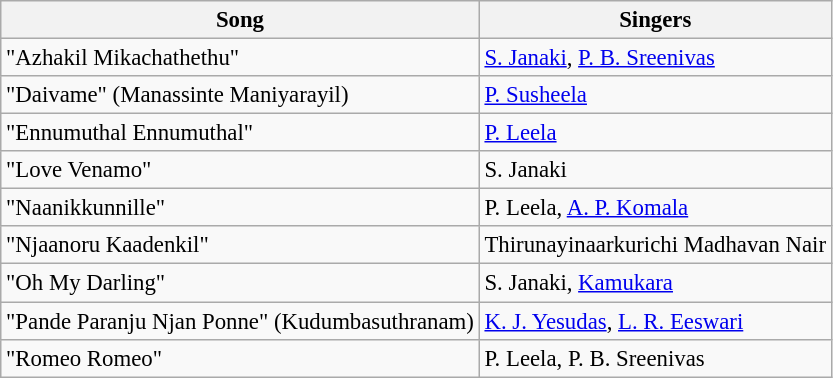<table class="wikitable" style="font-size:95%;">
<tr>
<th>Song</th>
<th>Singers</th>
</tr>
<tr>
<td>"Azhakil Mikachathethu"</td>
<td><a href='#'>S. Janaki</a>, <a href='#'>P. B. Sreenivas</a></td>
</tr>
<tr>
<td>"Daivame" (Manassinte Maniyarayil)</td>
<td><a href='#'>P. Susheela</a></td>
</tr>
<tr>
<td>"Ennumuthal Ennumuthal"</td>
<td><a href='#'>P. Leela</a></td>
</tr>
<tr>
<td>"Love Venamo"</td>
<td>S. Janaki</td>
</tr>
<tr>
<td>"Naanikkunnille"</td>
<td>P. Leela, <a href='#'>A. P. Komala</a></td>
</tr>
<tr>
<td>"Njaanoru Kaadenkil"</td>
<td>Thirunayinaarkurichi Madhavan Nair</td>
</tr>
<tr>
<td>"Oh My Darling"</td>
<td>S. Janaki, <a href='#'>Kamukara</a></td>
</tr>
<tr>
<td>"Pande Paranju Njan Ponne" (Kudumbasuthranam)</td>
<td><a href='#'>K. J. Yesudas</a>, <a href='#'>L. R. Eeswari</a></td>
</tr>
<tr>
<td>"Romeo Romeo"</td>
<td>P. Leela, P. B. Sreenivas</td>
</tr>
</table>
